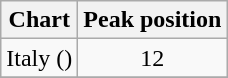<table class="wikitable sortable">
<tr>
<th align="left">Chart</th>
<th align="left">Peak position</th>
</tr>
<tr>
<td align="left">Italy ()</td>
<td align="center">12</td>
</tr>
<tr>
</tr>
</table>
